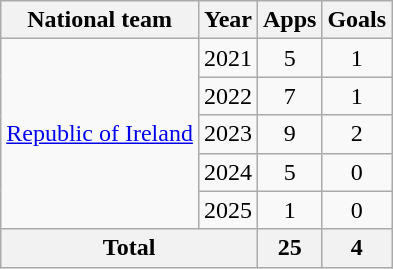<table class="sortable wikitable" style="text-align:center">
<tr>
<th scope="col">National team</th>
<th scope="col">Year</th>
<th !scope="col">Apps</th>
<th !scope="col">Goals</th>
</tr>
<tr>
<td rowspan="5"><a href='#'>Republic of Ireland</a></td>
<td scope="row">2021</td>
<td>5</td>
<td>1</td>
</tr>
<tr>
<td scope="row">2022</td>
<td>7</td>
<td>1</td>
</tr>
<tr>
<td scope="row">2023</td>
<td>9</td>
<td>2</td>
</tr>
<tr>
<td>2024</td>
<td>5</td>
<td>0</td>
</tr>
<tr>
<td>2025</td>
<td>1</td>
<td>0</td>
</tr>
<tr>
<th colspan="2">Total</th>
<th>25</th>
<th>4</th>
</tr>
</table>
